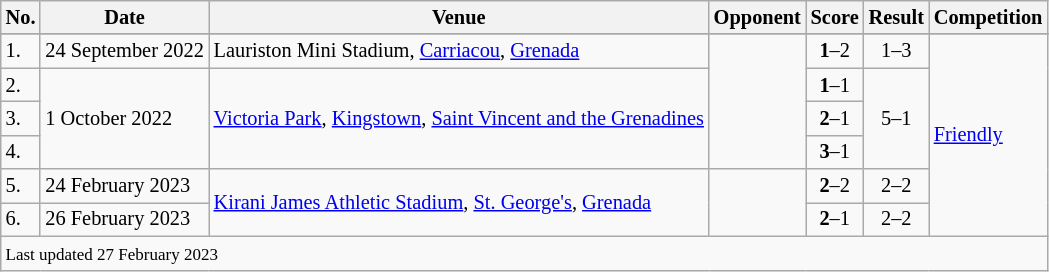<table class="wikitable" style="font-size:85%;">
<tr>
<th>No.</th>
<th>Date</th>
<th>Venue</th>
<th>Opponent</th>
<th>Score</th>
<th>Result</th>
<th>Competition</th>
</tr>
<tr>
</tr>
<tr>
<td>1.</td>
<td>24 September 2022</td>
<td>Lauriston Mini Stadium, <a href='#'>Carriacou</a>, <a href='#'>Grenada</a></td>
<td rowspan=4></td>
<td align=center><strong>1</strong>–2</td>
<td align=center>1–3</td>
<td rowspan=6><a href='#'>Friendly</a></td>
</tr>
<tr>
<td>2.</td>
<td rowspan=3>1 October 2022</td>
<td rowspan=3><a href='#'>Victoria Park</a>, <a href='#'>Kingstown</a>, <a href='#'>Saint Vincent and the Grenadines</a></td>
<td align=center><strong>1</strong>–1</td>
<td rowspan=3 align=center>5–1</td>
</tr>
<tr>
<td>3.</td>
<td align=center><strong>2</strong>–1</td>
</tr>
<tr>
<td>4.</td>
<td align=center><strong>3</strong>–1</td>
</tr>
<tr>
<td>5.</td>
<td>24 February 2023</td>
<td rowspan=2><a href='#'>Kirani James Athletic Stadium</a>, <a href='#'>St. George's</a>, <a href='#'>Grenada</a></td>
<td rowspan=2></td>
<td align=center><strong>2</strong>–2</td>
<td align=center>2–2</td>
</tr>
<tr>
<td>6.</td>
<td>26 February 2023</td>
<td align=center><strong>2</strong>–1</td>
<td align=center>2–2</td>
</tr>
<tr>
<td colspan="7"><small>Last updated 27 February 2023</small></td>
</tr>
</table>
